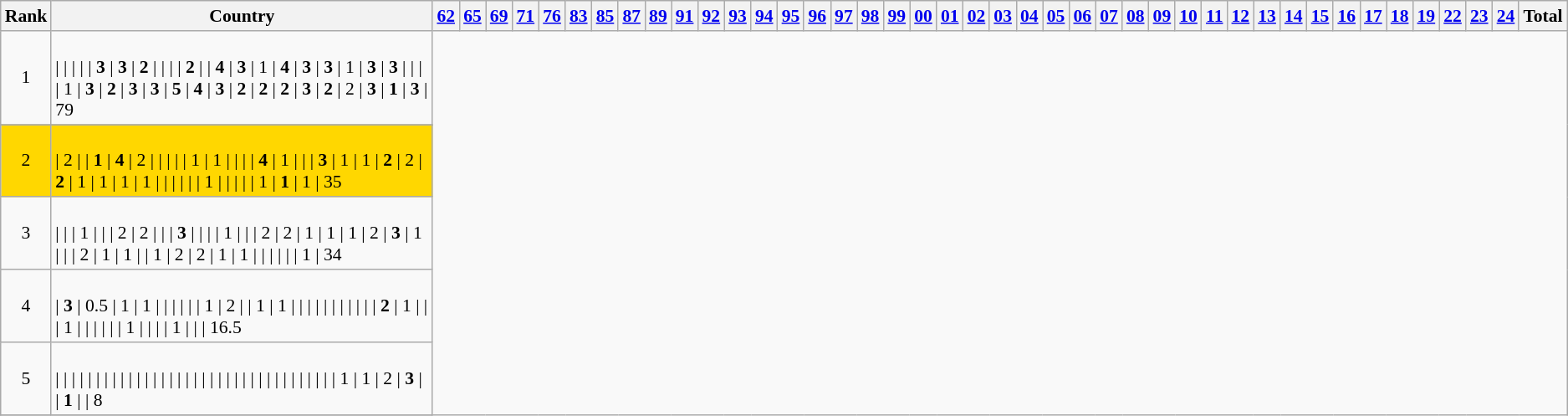<table class=wikitable style="font-size:90%; text-align:center">
<tr>
<th>Rank</th>
<th>Country</th>
<th><a href='#'>62</a></th>
<th><a href='#'>65</a></th>
<th><a href='#'>69</a></th>
<th><a href='#'>71</a></th>
<th><a href='#'>76</a></th>
<th><a href='#'>83</a></th>
<th><a href='#'>85</a></th>
<th><a href='#'>87</a></th>
<th><a href='#'>89</a></th>
<th><a href='#'>91</a></th>
<th><a href='#'>92</a></th>
<th><a href='#'>93</a></th>
<th><a href='#'>94</a></th>
<th><a href='#'>95</a></th>
<th><a href='#'>96</a></th>
<th><a href='#'>97</a></th>
<th><a href='#'>98</a></th>
<th><a href='#'>99</a></th>
<th><a href='#'>00</a></th>
<th><a href='#'>01</a></th>
<th><a href='#'>02</a></th>
<th><a href='#'>03</a></th>
<th><a href='#'>04</a></th>
<th><a href='#'>05</a></th>
<th><a href='#'>06</a></th>
<th><a href='#'>07</a></th>
<th><a href='#'>08</a></th>
<th><a href='#'>09</a></th>
<th><a href='#'>10</a></th>
<th><a href='#'>11</a></th>
<th><a href='#'>12</a></th>
<th><a href='#'>13</a></th>
<th><a href='#'>14</a></th>
<th><a href='#'>15</a></th>
<th><a href='#'>16</a></th>
<th><a href='#'>17</a></th>
<th><a href='#'>18</a></th>
<th><a href='#'>19</a></th>
<th><a href='#'>22</a></th>
<th><a href='#'>23</a></th>
<th><a href='#'>24</a></th>
<th>Total</th>
</tr>
<tr>
<td>1</td>
<td align="left"><br> |
 |
 |
 |
 | <strong>3</strong>
 | <strong>3</strong>
 | <strong>2</strong>
 |
 |
 |
 | <strong>2</strong>
 |
 | <strong>4</strong>
 | <strong>3</strong>
 | 1
 | <strong>4</strong>
 | <strong>3</strong>
 | <strong>3</strong>
 | 1
 | <strong>3</strong>
 | <strong>3</strong>
 |
 |
 |
 | 1
 | <strong>3</strong>
 | <strong>2</strong>
 | <strong>3</strong>
 | <strong>3</strong>
 | <strong>5</strong>
 | <strong>4</strong>
 | <strong>3</strong>
 | <strong>2</strong>
 | <strong>2</strong>
 | <strong>2</strong>
 | <strong>3</strong>
 | <strong>2</strong>
 | 2
 | <strong>3</strong>
 | <strong>1</strong>
 | <strong>3</strong>
 | 79</td>
</tr>
<tr>
</tr>
<tr style="background:gold;">
<td>2</td>
<td align="left"><br> | 2
 |
 | <strong>1</strong>
 | <strong>4</strong>
 | 2
 |
 |
 |
 |
 | 1
 | 1
 |
 |
 |
 | <strong>4</strong>
 | 1
 |
 |
 | <strong>3</strong>
 | 1
 | 1
 | <strong>2</strong>
 | 2
 | <strong>2</strong>
 | 1
 | 1
 | 1
 | 1
 |
 |
 |
 |
 |
 | 1
 |
 |
 |
 |
 | 1
 | <strong>1</strong>
 | 1
 | 35</td>
</tr>
<tr>
<td>3</td>
<td align="left"><br> |
 |
 | 1
 |
 |
 | 2
 | 2
 |
 |
 | <strong>3</strong>
 |
 |
 |
 | 1
 |
 |
 | 2
 | 2
 | 1
 | 1
 | 1
 | 2
 | <strong>3</strong>
 | 1
 |
 |
 | 2
 | 1
 | 1
 |
 | 1
 | 2
 | 2
 | 1
 | 1
 |
 |
 |
 |
 |
 | 1
 | 34</td>
</tr>
<tr>
<td>4</td>
<td align="left"><br> | <strong>3</strong>
 | 0.5
 | 1
 | 1
 |
 |
 |
 |
 |
 | 1
 | 2
 |
 | 1
 | 1
 |
 |
 |
 |
 |
 |
 |
 |
 |
 |
 | <strong>2</strong>
 | 1
 |
 |
 | 1
 |
 |
 |
 |
 |
 | 1
 |
 |
 |
 | 1
 |
 |
 | 16.5</td>
</tr>
<tr>
<td>5</td>
<td align="left"><br> |
 |
 |
 |
 |
 |
 |
 |
 |
 |
 |
 |
 |
 |
 |
 |
 |
 |
 |
 |
 |
 |
 |
 |
 |
 |
 |
 |
 |
 |
 |
 |
 |
 |
 | 1
 | 1
 | 2
 | <strong>3</strong>
 |
 | <strong>1</strong>
 |
 | 8</td>
</tr>
<tr>
</tr>
</table>
